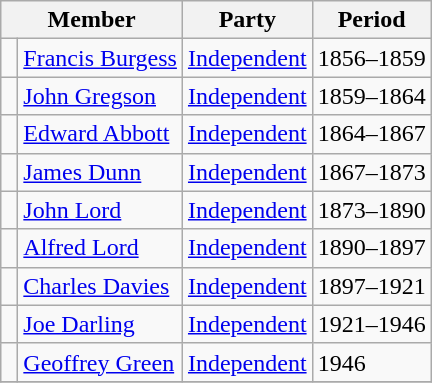<table class="wikitable">
<tr>
<th colspan="2">Member</th>
<th>Party</th>
<th>Period</th>
</tr>
<tr>
<td> </td>
<td><a href='#'>Francis Burgess</a></td>
<td><a href='#'>Independent</a></td>
<td>1856–1859</td>
</tr>
<tr>
<td> </td>
<td><a href='#'>John Gregson</a></td>
<td><a href='#'>Independent</a></td>
<td>1859–1864</td>
</tr>
<tr>
<td> </td>
<td><a href='#'>Edward Abbott</a></td>
<td><a href='#'>Independent</a></td>
<td>1864–1867</td>
</tr>
<tr>
<td> </td>
<td><a href='#'>James Dunn</a></td>
<td><a href='#'>Independent</a></td>
<td>1867–1873</td>
</tr>
<tr>
<td> </td>
<td><a href='#'>John Lord</a></td>
<td><a href='#'>Independent</a></td>
<td>1873–1890</td>
</tr>
<tr>
<td> </td>
<td><a href='#'>Alfred Lord</a></td>
<td><a href='#'>Independent</a></td>
<td>1890–1897</td>
</tr>
<tr>
<td> </td>
<td><a href='#'>Charles Davies</a></td>
<td><a href='#'>Independent</a></td>
<td>1897–1921</td>
</tr>
<tr>
<td> </td>
<td><a href='#'>Joe Darling</a></td>
<td><a href='#'>Independent</a></td>
<td>1921–1946</td>
</tr>
<tr>
<td> </td>
<td><a href='#'>Geoffrey Green</a></td>
<td><a href='#'>Independent</a></td>
<td>1946</td>
</tr>
<tr>
</tr>
</table>
